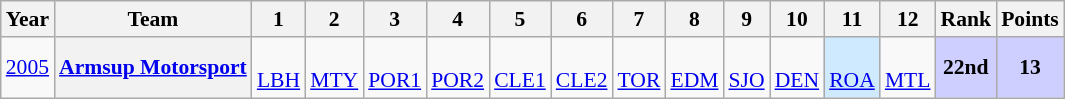<table class="wikitable" style="text-align:center; font-size:90%">
<tr>
<th>Year</th>
<th>Team</th>
<th>1</th>
<th>2</th>
<th>3</th>
<th>4</th>
<th>5</th>
<th>6</th>
<th>7</th>
<th>8</th>
<th>9</th>
<th>10</th>
<th>11</th>
<th>12</th>
<th>Rank</th>
<th>Points</th>
</tr>
<tr>
<td><a href='#'>2005</a></td>
<th><a href='#'>Armsup Motorsport</a></th>
<td><br><a href='#'>LBH</a></td>
<td><br><a href='#'>MTY</a></td>
<td><br><a href='#'>POR1</a></td>
<td><br><a href='#'>POR2</a></td>
<td><br><a href='#'>CLE1</a></td>
<td><br><a href='#'>CLE2</a></td>
<td><br><a href='#'>TOR</a></td>
<td><br><a href='#'>EDM</a></td>
<td><br><a href='#'>SJO</a></td>
<td><br><a href='#'>DEN</a></td>
<td style="background:#CFEAFF;"><br><a href='#'>ROA</a><br></td>
<td><br><a href='#'>MTL</a></td>
<td style="background:#CFCFFF;"><strong>22nd</strong></td>
<td style="background:#CFCFFF;"><strong>13</strong></td>
</tr>
</table>
